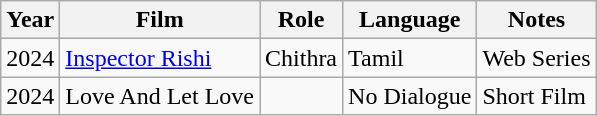<table class="wikitable sortable">
<tr>
<th scope="col">Year</th>
<th scope="col">Film</th>
<th scope="col">Role</th>
<th scope="col">Language</th>
<th scope="col" class="unsortable">Notes</th>
</tr>
<tr>
<td>2024</td>
<td><a href='#'>Inspector Rishi</a></td>
<td>Chithra</td>
<td>Tamil</td>
<td>Web Series</td>
</tr>
<tr>
<td>2024</td>
<td>Love And Let Love</td>
<td></td>
<td>No Dialogue</td>
<td>Short Film</td>
</tr>
</table>
